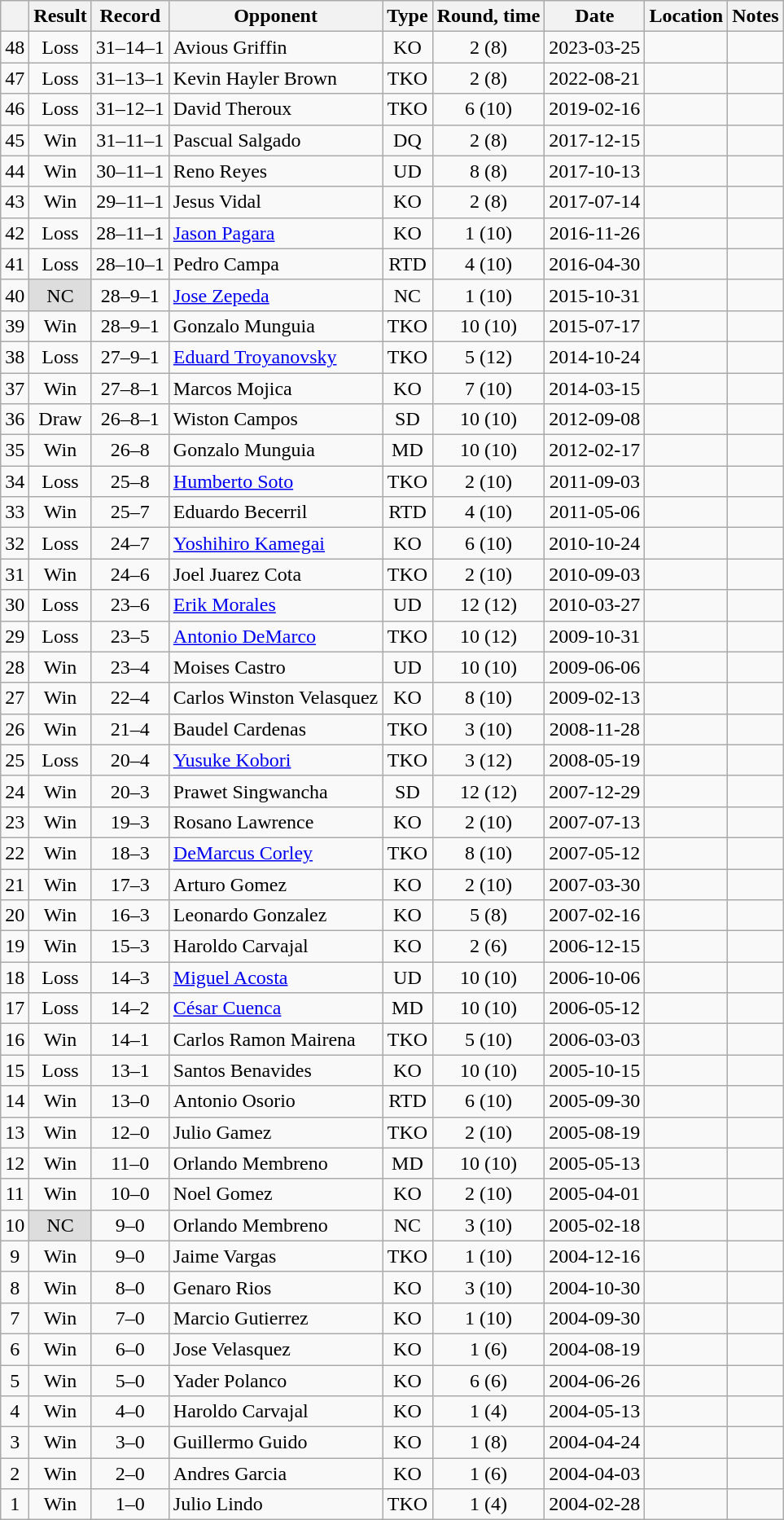<table class=wikitable style=text-align:center>
<tr>
<th></th>
<th>Result</th>
<th>Record</th>
<th>Opponent</th>
<th>Type</th>
<th>Round, time</th>
<th>Date</th>
<th>Location</th>
<th>Notes</th>
</tr>
<tr>
<td>48</td>
<td>Loss</td>
<td>31–14–1 </td>
<td align=left>Avious Griffin</td>
<td>KO</td>
<td>2 (8)</td>
<td>2023-03-25</td>
<td align=left></td>
<td align=left></td>
</tr>
<tr>
<td>47</td>
<td>Loss</td>
<td>31–13–1 </td>
<td align=left>Kevin Hayler Brown</td>
<td>TKO</td>
<td>2 (8)</td>
<td>2022-08-21</td>
<td align=left></td>
<td align=left></td>
</tr>
<tr>
<td>46</td>
<td>Loss</td>
<td>31–12–1 </td>
<td align=left>David Theroux</td>
<td>TKO</td>
<td>6 (10)</td>
<td>2019-02-16</td>
<td align=left></td>
<td align=left></td>
</tr>
<tr>
<td>45</td>
<td>Win</td>
<td>31–11–1 </td>
<td align=left>Pascual Salgado</td>
<td>DQ</td>
<td>2 (8)</td>
<td>2017-12-15</td>
<td align=left></td>
<td align=left></td>
</tr>
<tr>
<td>44</td>
<td>Win</td>
<td>30–11–1 </td>
<td align=left>Reno Reyes</td>
<td>UD</td>
<td>8 (8)</td>
<td>2017-10-13</td>
<td align=left></td>
<td align=left></td>
</tr>
<tr>
<td>43</td>
<td>Win</td>
<td>29–11–1 </td>
<td align=left>Jesus Vidal</td>
<td>KO</td>
<td>2 (8)</td>
<td>2017-07-14</td>
<td align=left></td>
<td align=left></td>
</tr>
<tr>
<td>42</td>
<td>Loss</td>
<td>28–11–1 </td>
<td align=left><a href='#'>Jason Pagara</a></td>
<td>KO</td>
<td>1 (10)</td>
<td>2016-11-26</td>
<td align=left></td>
<td align=left></td>
</tr>
<tr>
<td>41</td>
<td>Loss</td>
<td>28–10–1 </td>
<td align=left>Pedro Campa</td>
<td>RTD</td>
<td>4 (10)</td>
<td>2016-04-30</td>
<td align=left></td>
<td align=left></td>
</tr>
<tr>
<td>40</td>
<td style=background:#DDD>NC</td>
<td>28–9–1 </td>
<td align=left><a href='#'>Jose Zepeda</a></td>
<td>NC</td>
<td>1 (10)</td>
<td>2015-10-31</td>
<td align=left></td>
<td align=left></td>
</tr>
<tr>
<td>39</td>
<td>Win</td>
<td>28–9–1 </td>
<td align=left>Gonzalo Munguia</td>
<td>TKO</td>
<td>10 (10)</td>
<td>2015-07-17</td>
<td align=left></td>
<td align=left></td>
</tr>
<tr>
<td>38</td>
<td>Loss</td>
<td>27–9–1 </td>
<td align=left><a href='#'>Eduard Troyanovsky</a></td>
<td>TKO</td>
<td>5 (12)</td>
<td>2014-10-24</td>
<td align=left></td>
<td align=left></td>
</tr>
<tr>
<td>37</td>
<td>Win</td>
<td>27–8–1 </td>
<td align=left>Marcos Mojica</td>
<td>KO</td>
<td>7 (10)</td>
<td>2014-03-15</td>
<td align=left></td>
<td align=left></td>
</tr>
<tr>
<td>36</td>
<td>Draw</td>
<td>26–8–1 </td>
<td align=left>Wiston Campos</td>
<td>SD</td>
<td>10 (10)</td>
<td>2012-09-08</td>
<td align=left></td>
<td align=left></td>
</tr>
<tr>
<td>35</td>
<td>Win</td>
<td>26–8 </td>
<td align=left>Gonzalo Munguia</td>
<td>MD</td>
<td>10 (10)</td>
<td>2012-02-17</td>
<td align=left></td>
<td align=left></td>
</tr>
<tr>
<td>34</td>
<td>Loss</td>
<td>25–8 </td>
<td align=left><a href='#'>Humberto Soto</a></td>
<td>TKO</td>
<td>2 (10)</td>
<td>2011-09-03</td>
<td align=left></td>
<td align=left></td>
</tr>
<tr>
<td>33</td>
<td>Win</td>
<td>25–7 </td>
<td align=left>Eduardo Becerril</td>
<td>RTD</td>
<td>4 (10)</td>
<td>2011-05-06</td>
<td align=left></td>
<td align=left></td>
</tr>
<tr>
<td>32</td>
<td>Loss</td>
<td>24–7 </td>
<td align=left><a href='#'>Yoshihiro Kamegai</a></td>
<td>KO</td>
<td>6 (10)</td>
<td>2010-10-24</td>
<td align=left></td>
<td align=left></td>
</tr>
<tr>
<td>31</td>
<td>Win</td>
<td>24–6 </td>
<td align=left>Joel Juarez Cota</td>
<td>TKO</td>
<td>2 (10)</td>
<td>2010-09-03</td>
<td align=left></td>
<td align=left></td>
</tr>
<tr>
<td>30</td>
<td>Loss</td>
<td>23–6 </td>
<td align=left><a href='#'>Erik Morales</a></td>
<td>UD</td>
<td>12 (12)</td>
<td>2010-03-27</td>
<td align=left></td>
<td align=left></td>
</tr>
<tr>
<td>29</td>
<td>Loss</td>
<td>23–5 </td>
<td align=left><a href='#'>Antonio DeMarco</a></td>
<td>TKO</td>
<td>10 (12)</td>
<td>2009-10-31</td>
<td align=left></td>
<td align=left></td>
</tr>
<tr>
<td>28</td>
<td>Win</td>
<td>23–4 </td>
<td align=left>Moises Castro</td>
<td>UD</td>
<td>10 (10)</td>
<td>2009-06-06</td>
<td align=left></td>
<td align=left></td>
</tr>
<tr>
<td>27</td>
<td>Win</td>
<td>22–4 </td>
<td align=left>Carlos Winston Velasquez</td>
<td>KO</td>
<td>8 (10)</td>
<td>2009-02-13</td>
<td align=left></td>
<td align=left></td>
</tr>
<tr>
<td>26</td>
<td>Win</td>
<td>21–4 </td>
<td align=left>Baudel Cardenas</td>
<td>TKO</td>
<td>3 (10)</td>
<td>2008-11-28</td>
<td align=left></td>
<td align=left></td>
</tr>
<tr>
<td>25</td>
<td>Loss</td>
<td>20–4 </td>
<td align=left><a href='#'>Yusuke Kobori</a></td>
<td>TKO</td>
<td>3 (12)</td>
<td>2008-05-19</td>
<td align=left></td>
<td align=left></td>
</tr>
<tr>
<td>24</td>
<td>Win</td>
<td>20–3 </td>
<td align=left>Prawet Singwancha</td>
<td>SD</td>
<td>12 (12)</td>
<td>2007-12-29</td>
<td align=left></td>
<td align=left></td>
</tr>
<tr>
<td>23</td>
<td>Win</td>
<td>19–3 </td>
<td align=left>Rosano Lawrence</td>
<td>KO</td>
<td>2 (10)</td>
<td>2007-07-13</td>
<td align=left></td>
<td align=left></td>
</tr>
<tr>
<td>22</td>
<td>Win</td>
<td>18–3 </td>
<td align=left><a href='#'>DeMarcus Corley</a></td>
<td>TKO</td>
<td>8 (10)</td>
<td>2007-05-12</td>
<td align=left></td>
<td align=left></td>
</tr>
<tr>
<td>21</td>
<td>Win</td>
<td>17–3 </td>
<td align=left>Arturo Gomez</td>
<td>KO</td>
<td>2 (10)</td>
<td>2007-03-30</td>
<td align=left></td>
<td align=left></td>
</tr>
<tr>
<td>20</td>
<td>Win</td>
<td>16–3 </td>
<td align=left>Leonardo Gonzalez</td>
<td>KO</td>
<td>5 (8)</td>
<td>2007-02-16</td>
<td align=left></td>
<td align=left></td>
</tr>
<tr>
<td>19</td>
<td>Win</td>
<td>15–3 </td>
<td align=left>Haroldo Carvajal</td>
<td>KO</td>
<td>2 (6)</td>
<td>2006-12-15</td>
<td align=left></td>
<td align=left></td>
</tr>
<tr>
<td>18</td>
<td>Loss</td>
<td>14–3 </td>
<td align=left><a href='#'>Miguel Acosta</a></td>
<td>UD</td>
<td>10 (10)</td>
<td>2006-10-06</td>
<td align=left></td>
<td align=left></td>
</tr>
<tr>
<td>17</td>
<td>Loss</td>
<td>14–2 </td>
<td align=left><a href='#'>César Cuenca</a></td>
<td>MD</td>
<td>10 (10)</td>
<td>2006-05-12</td>
<td align=left></td>
<td align=left></td>
</tr>
<tr>
<td>16</td>
<td>Win</td>
<td>14–1 </td>
<td align=left>Carlos Ramon Mairena</td>
<td>TKO</td>
<td>5 (10)</td>
<td>2006-03-03</td>
<td align=left></td>
<td align=left></td>
</tr>
<tr>
<td>15</td>
<td>Loss</td>
<td>13–1 </td>
<td align=left>Santos Benavides</td>
<td>KO</td>
<td>10 (10)</td>
<td>2005-10-15</td>
<td align=left></td>
<td align=left></td>
</tr>
<tr>
<td>14</td>
<td>Win</td>
<td>13–0 </td>
<td align=left>Antonio Osorio</td>
<td>RTD</td>
<td>6 (10)</td>
<td>2005-09-30</td>
<td align=left></td>
<td align=left></td>
</tr>
<tr>
<td>13</td>
<td>Win</td>
<td>12–0 </td>
<td align=left>Julio Gamez</td>
<td>TKO</td>
<td>2 (10)</td>
<td>2005-08-19</td>
<td align=left></td>
<td align=left></td>
</tr>
<tr>
<td>12</td>
<td>Win</td>
<td>11–0 </td>
<td align=left>Orlando Membreno</td>
<td>MD</td>
<td>10 (10)</td>
<td>2005-05-13</td>
<td align=left></td>
<td align=left></td>
</tr>
<tr>
<td>11</td>
<td>Win</td>
<td>10–0 </td>
<td align=left>Noel Gomez</td>
<td>KO</td>
<td>2 (10)</td>
<td>2005-04-01</td>
<td align=left></td>
<td align=left></td>
</tr>
<tr>
<td>10</td>
<td style=background:#DDD>NC</td>
<td>9–0 </td>
<td align=left>Orlando Membreno</td>
<td>NC</td>
<td>3 (10)</td>
<td>2005-02-18</td>
<td align=left></td>
<td align=left></td>
</tr>
<tr>
<td>9</td>
<td>Win</td>
<td>9–0</td>
<td align=left>Jaime Vargas</td>
<td>TKO</td>
<td>1 (10)</td>
<td>2004-12-16</td>
<td align=left></td>
<td align=left></td>
</tr>
<tr>
<td>8</td>
<td>Win</td>
<td>8–0</td>
<td align=left>Genaro Rios</td>
<td>KO</td>
<td>3 (10)</td>
<td>2004-10-30</td>
<td align=left></td>
<td align=left></td>
</tr>
<tr>
<td>7</td>
<td>Win</td>
<td>7–0</td>
<td align=left>Marcio Gutierrez</td>
<td>KO</td>
<td>1 (10)</td>
<td>2004-09-30</td>
<td align=left></td>
<td align=left></td>
</tr>
<tr>
<td>6</td>
<td>Win</td>
<td>6–0</td>
<td align=left>Jose Velasquez</td>
<td>KO</td>
<td>1 (6)</td>
<td>2004-08-19</td>
<td align=left></td>
<td align=left></td>
</tr>
<tr>
<td>5</td>
<td>Win</td>
<td>5–0</td>
<td align=left>Yader Polanco</td>
<td>KO</td>
<td>6 (6)</td>
<td>2004-06-26</td>
<td align=left></td>
<td align=left></td>
</tr>
<tr>
<td>4</td>
<td>Win</td>
<td>4–0</td>
<td align=left>Haroldo Carvajal</td>
<td>KO</td>
<td>1 (4)</td>
<td>2004-05-13</td>
<td align=left></td>
<td align=left></td>
</tr>
<tr>
<td>3</td>
<td>Win</td>
<td>3–0</td>
<td align=left>Guillermo Guido</td>
<td>KO</td>
<td>1 (8)</td>
<td>2004-04-24</td>
<td align=left></td>
<td align=left></td>
</tr>
<tr>
<td>2</td>
<td>Win</td>
<td>2–0</td>
<td align=left>Andres Garcia</td>
<td>KO</td>
<td>1 (6)</td>
<td>2004-04-03</td>
<td align=left></td>
<td align=left></td>
</tr>
<tr>
<td>1</td>
<td>Win</td>
<td>1–0</td>
<td align=left>Julio Lindo</td>
<td>TKO</td>
<td>1 (4)</td>
<td>2004-02-28</td>
<td align=left></td>
<td align=left></td>
</tr>
</table>
